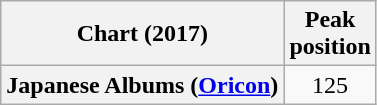<table class="wikitable sortable plainrowheaders" style="text-align:center">
<tr>
<th scope="col">Chart (2017)</th>
<th scope="col">Peak<br>position</th>
</tr>
<tr>
<th scope="row">Japanese Albums (<a href='#'>Oricon</a>)</th>
<td style="text-align:center;">125</td>
</tr>
</table>
